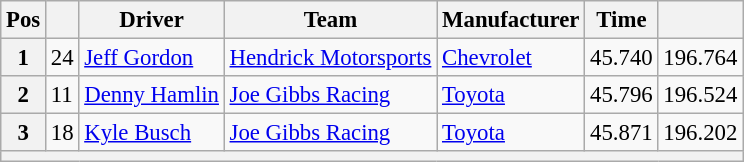<table class="wikitable" style="font-size:95%">
<tr>
<th>Pos</th>
<th></th>
<th>Driver</th>
<th>Team</th>
<th>Manufacturer</th>
<th>Time</th>
<th></th>
</tr>
<tr>
<th>1</th>
<td>24</td>
<td><a href='#'>Jeff Gordon</a></td>
<td><a href='#'>Hendrick Motorsports</a></td>
<td><a href='#'>Chevrolet</a></td>
<td>45.740</td>
<td>196.764</td>
</tr>
<tr>
<th>2</th>
<td>11</td>
<td><a href='#'>Denny Hamlin</a></td>
<td><a href='#'>Joe Gibbs Racing</a></td>
<td><a href='#'>Toyota</a></td>
<td>45.796</td>
<td>196.524</td>
</tr>
<tr>
<th>3</th>
<td>18</td>
<td><a href='#'>Kyle Busch</a></td>
<td><a href='#'>Joe Gibbs Racing</a></td>
<td><a href='#'>Toyota</a></td>
<td>45.871</td>
<td>196.202</td>
</tr>
<tr>
<th colspan="7"></th>
</tr>
</table>
